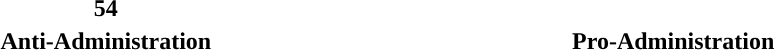<table style="width:60%; text-align:center">
<tr>
<td style="background:"><strong>54</strong></td>
<td style="color:white; background:"><strong>51</strong></td>
</tr>
<tr>
<td><strong>Anti-Administration</strong></td>
<td><span><strong>Pro-Administration</strong></span></td>
</tr>
</table>
